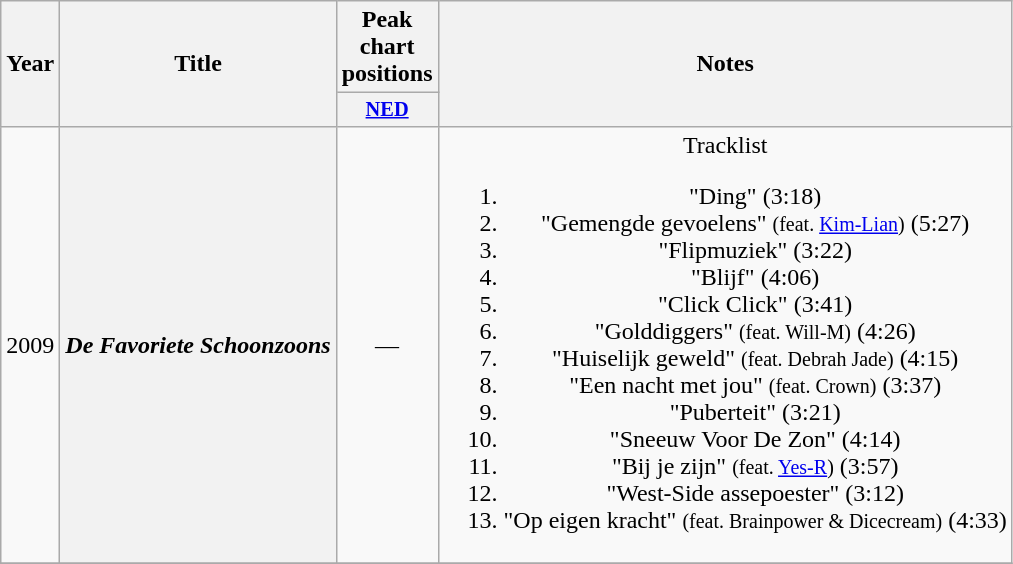<table class="wikitable plainrowheaders" style="text-align:center;">
<tr>
<th scope="col" rowspan="2">Year</th>
<th scope="col" rowspan="2">Title</th>
<th scope="col" colspan="1">Peak chart positions</th>
<th scope="col" rowspan="2">Notes</th>
</tr>
<tr>
<th scope="col" style="width:3em;font-size:85%;"><a href='#'>NED</a><br></th>
</tr>
<tr>
<td rowspan=1>2009</td>
<th scope="row"><em>De Favoriete Schoonzoons</em></th>
<td>—</td>
<td>Tracklist<br><ol><li>"Ding" (3:18)</li><li>"Gemengde gevoelens" <small>(feat. <a href='#'>Kim-Lian</a>)</small> (5:27)</li><li>"Flipmuziek" (3:22)</li><li>"Blijf" (4:06)</li><li>"Click Click" (3:41)</li><li>"Golddiggers" <small>(feat. Will-M)</small> (4:26)</li><li>"Huiselijk geweld" <small>(feat. Debrah Jade)</small> (4:15)</li><li>"Een nacht met jou" <small>(feat. Crown)</small> (3:37)</li><li>"Puberteit" (3:21)</li><li>"Sneeuw Voor De Zon" (4:14)</li><li>"Bij je zijn" <small>(feat. <a href='#'>Yes-R</a>)</small> (3:57)</li><li>"West-Side assepoester" (3:12)</li><li>"Op eigen kracht" <small>(feat. Brainpower & Dicecream)</small> (4:33)</li></ol></td>
</tr>
<tr>
</tr>
</table>
